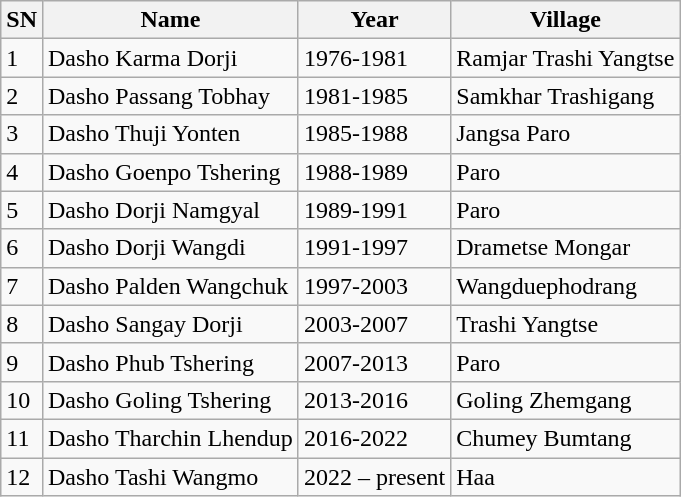<table class="wikitable">
<tr>
<th>SN</th>
<th>Name</th>
<th>Year</th>
<th>Village</th>
</tr>
<tr>
<td>1</td>
<td>Dasho Karma Dorji</td>
<td>1976-1981</td>
<td>Ramjar Trashi Yangtse</td>
</tr>
<tr>
<td>2</td>
<td>Dasho Passang Tobhay</td>
<td>1981-1985</td>
<td>Samkhar Trashigang</td>
</tr>
<tr>
<td>3</td>
<td>Dasho Thuji Yonten</td>
<td>1985-1988</td>
<td>Jangsa Paro</td>
</tr>
<tr>
<td>4</td>
<td>Dasho Goenpo Tshering</td>
<td>1988-1989</td>
<td>Paro</td>
</tr>
<tr>
<td>5</td>
<td>Dasho Dorji Namgyal</td>
<td>1989-1991</td>
<td>Paro</td>
</tr>
<tr>
<td>6</td>
<td>Dasho Dorji Wangdi</td>
<td>1991-1997</td>
<td>Drametse Mongar</td>
</tr>
<tr>
<td>7</td>
<td>Dasho Palden Wangchuk</td>
<td>1997-2003</td>
<td>Wangduephodrang</td>
</tr>
<tr>
<td>8</td>
<td>Dasho Sangay Dorji</td>
<td>2003-2007</td>
<td>Trashi Yangtse</td>
</tr>
<tr>
<td>9</td>
<td>Dasho Phub Tshering</td>
<td>2007-2013</td>
<td>Paro</td>
</tr>
<tr>
<td>10</td>
<td>Dasho Goling Tshering</td>
<td>2013-2016</td>
<td>Goling Zhemgang</td>
</tr>
<tr>
<td>11</td>
<td>Dasho Tharchin Lhendup</td>
<td>2016-2022</td>
<td>Chumey Bumtang</td>
</tr>
<tr>
<td>12</td>
<td>Dasho Tashi Wangmo</td>
<td>2022 – present</td>
<td>Haa</td>
</tr>
</table>
